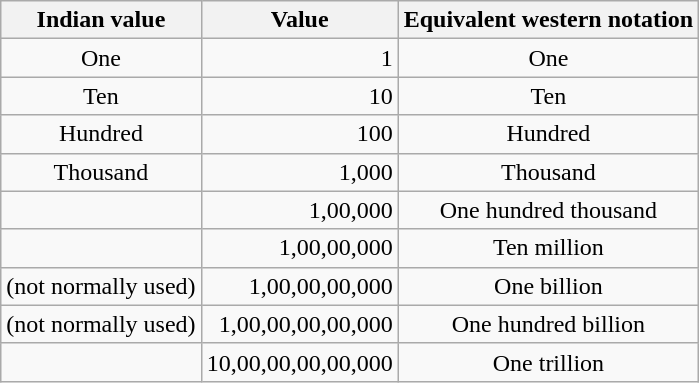<table class="wikitable" style="text-align: center;">
<tr>
<th>Indian value</th>
<th>Value</th>
<th>Equivalent western notation</th>
</tr>
<tr>
<td scope="row">One</td>
<td style="text-align: right;">1</td>
<td>One</td>
</tr>
<tr>
<td scope="row">Ten</td>
<td style="text-align: right;">10</td>
<td>Ten</td>
</tr>
<tr>
<td scope="row">Hundred</td>
<td style="text-align: right;">100</td>
<td>Hundred</td>
</tr>
<tr>
<td scope="row">Thousand</td>
<td style="text-align: right;">1,000</td>
<td>Thousand</td>
</tr>
<tr>
<td scope="row"></td>
<td style="text-align: right;">1,00,000</td>
<td>One hundred thousand</td>
</tr>
<tr>
<td scope="row"></td>
<td style="text-align: right;">1,00,00,000</td>
<td>Ten million</td>
</tr>
<tr>
<td scope="row"> (not normally used)</td>
<td style="text-align: right;">1,00,00,00,000</td>
<td>One billion</td>
</tr>
<tr>
<td scope="row"> (not normally used)</td>
<td style="text-align: right;">1,00,00,00,00,000</td>
<td>One hundred billion</td>
</tr>
<tr>
<td scope="row"></td>
<td style="text-align: right;">10,00,00,00,00,000</td>
<td>One trillion</td>
</tr>
</table>
